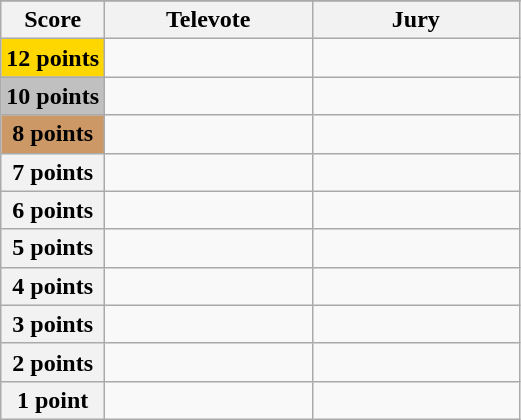<table class="wikitable">
<tr>
</tr>
<tr>
<th scope="col" width="20%">Score</th>
<th scope="col" width="40%">Televote</th>
<th scope="col" width="40%">Jury</th>
</tr>
<tr>
<th scope="row" style="background:gold">12 points</th>
<td></td>
<td></td>
</tr>
<tr>
<th scope="row" style="background:silver">10 points</th>
<td></td>
<td></td>
</tr>
<tr>
<th scope="row" style="background:#CC9966">8 points</th>
<td></td>
<td></td>
</tr>
<tr>
<th scope="row">7 points</th>
<td></td>
<td></td>
</tr>
<tr>
<th scope="row">6 points</th>
<td></td>
<td></td>
</tr>
<tr>
<th scope="row">5 points</th>
<td></td>
<td></td>
</tr>
<tr>
<th scope="row">4 points</th>
<td></td>
<td></td>
</tr>
<tr>
<th scope="row">3 points</th>
<td></td>
<td></td>
</tr>
<tr>
<th scope="row">2 points</th>
<td></td>
<td></td>
</tr>
<tr>
<th scope="row">1 point</th>
<td></td>
<td></td>
</tr>
</table>
